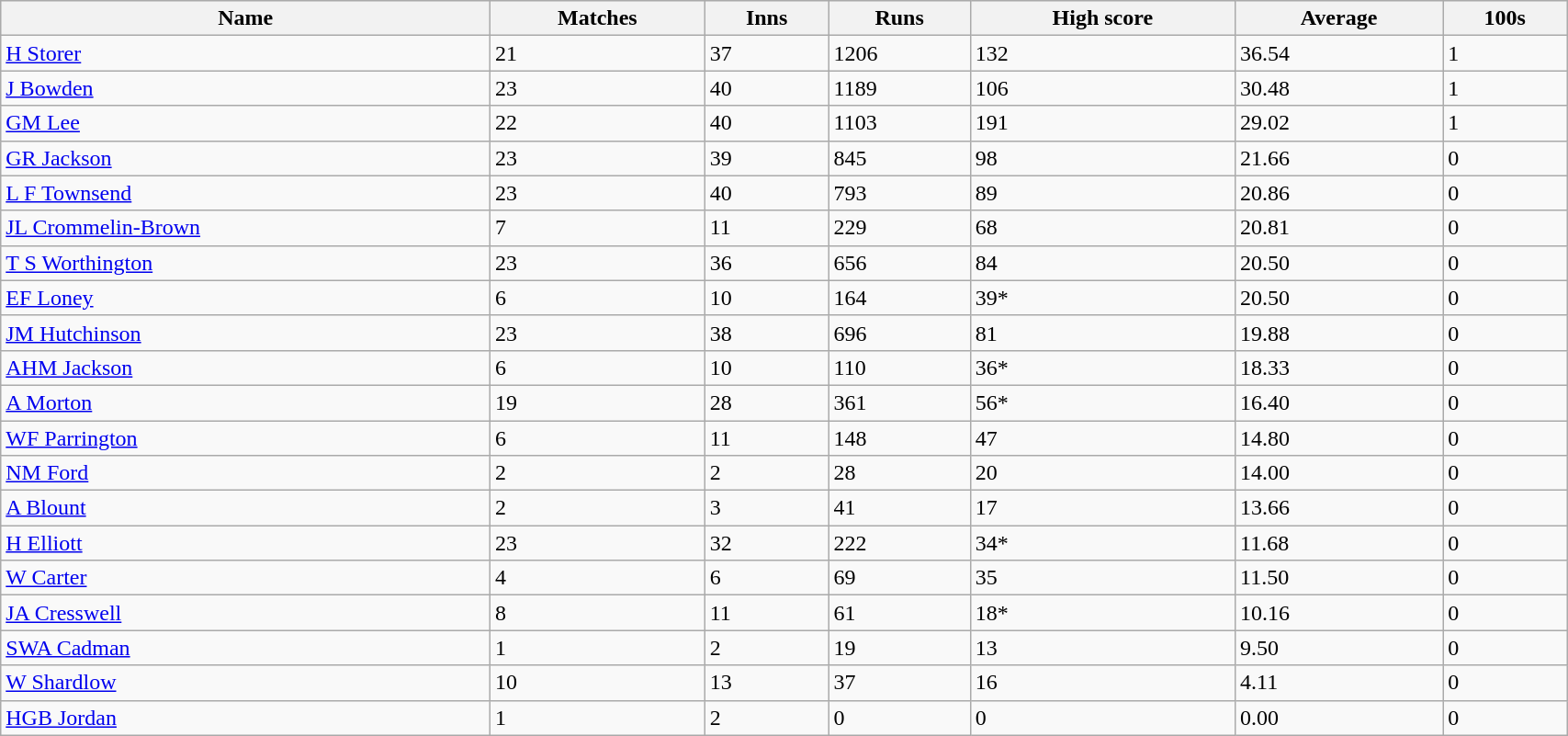<table class="wikitable sortable" style="width:90%;">
<tr style="background:#efefef;">
<th>Name</th>
<th>Matches</th>
<th>Inns</th>
<th>Runs</th>
<th>High score</th>
<th>Average</th>
<th>100s</th>
</tr>
<tr>
<td><a href='#'>H Storer</a></td>
<td>21</td>
<td>37</td>
<td>1206</td>
<td>132</td>
<td>36.54</td>
<td>1</td>
</tr>
<tr>
<td><a href='#'>J Bowden</a></td>
<td>23</td>
<td>40</td>
<td>1189</td>
<td>106</td>
<td>30.48</td>
<td>1</td>
</tr>
<tr>
<td><a href='#'>GM Lee</a></td>
<td>22</td>
<td>40</td>
<td>1103</td>
<td>191</td>
<td>29.02</td>
<td>1</td>
</tr>
<tr>
<td><a href='#'>GR Jackson</a></td>
<td>23</td>
<td>39</td>
<td>845</td>
<td>98</td>
<td>21.66</td>
<td>0</td>
</tr>
<tr>
<td><a href='#'>L F Townsend</a></td>
<td>23</td>
<td>40</td>
<td>793</td>
<td>89</td>
<td>20.86</td>
<td>0</td>
</tr>
<tr>
<td><a href='#'>JL Crommelin-Brown</a></td>
<td>7</td>
<td>11</td>
<td>229</td>
<td>68</td>
<td>20.81</td>
<td>0</td>
</tr>
<tr>
<td><a href='#'>T S Worthington</a></td>
<td>23</td>
<td>36</td>
<td>656</td>
<td>84</td>
<td>20.50</td>
<td>0</td>
</tr>
<tr>
<td><a href='#'>EF Loney</a></td>
<td>6</td>
<td>10</td>
<td>164</td>
<td>39*</td>
<td>20.50</td>
<td>0</td>
</tr>
<tr>
<td><a href='#'>JM Hutchinson</a></td>
<td>23</td>
<td>38</td>
<td>696</td>
<td>81</td>
<td>19.88</td>
<td>0</td>
</tr>
<tr>
<td><a href='#'>AHM Jackson</a></td>
<td>6</td>
<td>10</td>
<td>110</td>
<td>36*</td>
<td>18.33</td>
<td>0</td>
</tr>
<tr>
<td><a href='#'>A Morton</a></td>
<td>19</td>
<td>28</td>
<td>361</td>
<td>56*</td>
<td>16.40</td>
<td>0</td>
</tr>
<tr>
<td><a href='#'>WF Parrington</a></td>
<td>6</td>
<td>11</td>
<td>148</td>
<td>47</td>
<td>14.80</td>
<td>0</td>
</tr>
<tr>
<td><a href='#'>NM Ford</a></td>
<td>2</td>
<td>2</td>
<td>28</td>
<td>20</td>
<td>14.00</td>
<td>0</td>
</tr>
<tr>
<td><a href='#'>A Blount</a></td>
<td>2</td>
<td>3</td>
<td>41</td>
<td>17</td>
<td>13.66</td>
<td>0</td>
</tr>
<tr>
<td><a href='#'>H Elliott</a></td>
<td>23</td>
<td>32</td>
<td>222</td>
<td>34*</td>
<td>11.68</td>
<td>0</td>
</tr>
<tr>
<td><a href='#'>W Carter</a></td>
<td>4</td>
<td>6</td>
<td>69</td>
<td>35</td>
<td>11.50</td>
<td>0</td>
</tr>
<tr>
<td><a href='#'>JA Cresswell</a></td>
<td>8</td>
<td>11</td>
<td>61</td>
<td>18*</td>
<td>10.16</td>
<td>0</td>
</tr>
<tr>
<td><a href='#'>SWA Cadman</a></td>
<td>1</td>
<td>2</td>
<td>19</td>
<td>13</td>
<td>9.50</td>
<td>0</td>
</tr>
<tr>
<td><a href='#'>W Shardlow</a></td>
<td>10</td>
<td>13</td>
<td>37</td>
<td>16</td>
<td>4.11</td>
<td>0</td>
</tr>
<tr>
<td><a href='#'>HGB Jordan</a></td>
<td>1</td>
<td>2</td>
<td>0</td>
<td>0</td>
<td>0.00</td>
<td>0</td>
</tr>
</table>
